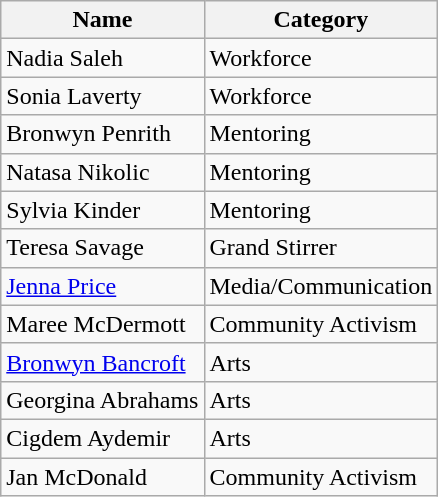<table class="wikitable">
<tr>
<th>Name</th>
<th>Category</th>
</tr>
<tr>
<td>Nadia Saleh</td>
<td>Workforce</td>
</tr>
<tr>
<td>Sonia Laverty</td>
<td>Workforce</td>
</tr>
<tr>
<td>Bronwyn Penrith</td>
<td>Mentoring</td>
</tr>
<tr>
<td>Natasa Nikolic</td>
<td>Mentoring</td>
</tr>
<tr>
<td>Sylvia Kinder</td>
<td>Mentoring</td>
</tr>
<tr>
<td>Teresa Savage</td>
<td>Grand Stirrer</td>
</tr>
<tr>
<td><a href='#'>Jenna Price</a></td>
<td>Media/Communication</td>
</tr>
<tr>
<td>Maree McDermott</td>
<td>Community Activism</td>
</tr>
<tr>
<td><a href='#'>Bronwyn Bancroft</a></td>
<td>Arts</td>
</tr>
<tr>
<td>Georgina Abrahams</td>
<td>Arts</td>
</tr>
<tr>
<td>Cigdem Aydemir</td>
<td>Arts</td>
</tr>
<tr>
<td>Jan McDonald</td>
<td>Community Activism</td>
</tr>
</table>
